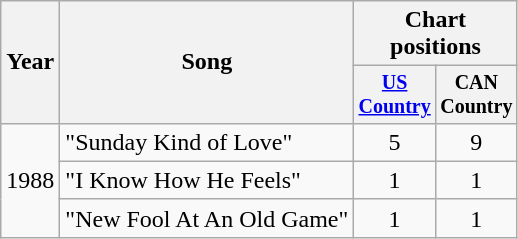<table class="wikitable">
<tr>
<th rowspan="2">Year</th>
<th rowspan="2">Song</th>
<th colspan="2">Chart positions</th>
</tr>
<tr style="font-size:smaller;">
<th width="45"><a href='#'>US Country</a></th>
<th width="45">CAN Country</th>
</tr>
<tr>
<td rowspan="3">1988</td>
<td>"Sunday Kind of Love"</td>
<td align="center">5</td>
<td align="center">9</td>
</tr>
<tr>
<td>"I Know How He Feels"</td>
<td align="center">1</td>
<td align="center">1</td>
</tr>
<tr>
<td>"New Fool At An Old Game"</td>
<td align="center">1</td>
<td align="center">1</td>
</tr>
</table>
